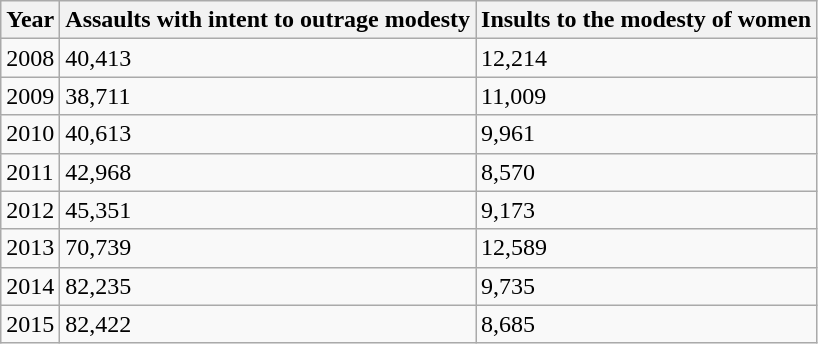<table class="wikitable">
<tr>
<th>Year</th>
<th>Assaults with intent to outrage modesty</th>
<th>Insults to the modesty of women</th>
</tr>
<tr>
<td>2008</td>
<td>40,413</td>
<td>12,214</td>
</tr>
<tr>
<td>2009</td>
<td>38,711</td>
<td>11,009</td>
</tr>
<tr>
<td>2010</td>
<td>40,613</td>
<td>9,961</td>
</tr>
<tr>
<td>2011</td>
<td>42,968</td>
<td>8,570</td>
</tr>
<tr>
<td>2012</td>
<td>45,351</td>
<td>9,173</td>
</tr>
<tr>
<td>2013</td>
<td>70,739</td>
<td>12,589</td>
</tr>
<tr>
<td>2014</td>
<td>82,235</td>
<td>9,735</td>
</tr>
<tr>
<td>2015</td>
<td>82,422</td>
<td>8,685</td>
</tr>
</table>
